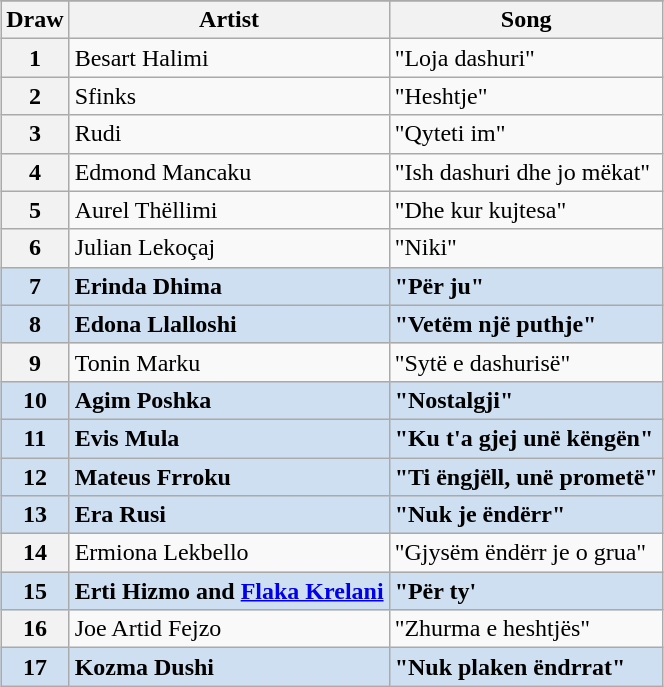<table class="sortable wikitable plainrowheaders" style="margin: 1em auto 1em auto;">
<tr>
</tr>
<tr>
<th scope="col">Draw</th>
<th scope="col">Artist</th>
<th scope="col">Song</th>
</tr>
<tr>
<th scope="row" style="text-align:center;">1</th>
<td>Besart Halimi</td>
<td>"Loja dashuri"</td>
</tr>
<tr>
<th scope="row" style="text-align:center;">2</th>
<td>Sfinks</td>
<td>"Heshtje"</td>
</tr>
<tr>
<th scope="row" style="text-align:center;">3</th>
<td>Rudi</td>
<td>"Qyteti im"</td>
</tr>
<tr>
<th scope="row" style="text-align:center;">4</th>
<td>Edmond Mancaku</td>
<td>"Ish dashuri dhe jo mëkat"</td>
</tr>
<tr>
<th scope="row" style="text-align:center;">5</th>
<td>Aurel Thëllimi</td>
<td>"Dhe kur kujtesa"</td>
</tr>
<tr>
<th scope="row" style="text-align:center;">6</th>
<td>Julian Lekoçaj</td>
<td>"Niki"</td>
</tr>
<tr style="font-weight:bold; background:#CEDFF2;">
<th scope="row" style="text-align:center; font-weight:bold; background:#CEDFF2;">7</th>
<td>Erinda Dhima</td>
<td>"Për ju"</td>
</tr>
<tr style="font-weight:bold; background:#CEDFF2;">
<th scope="row" style="text-align:center; font-weight:bold; background:#CEDFF2;">8</th>
<td>Edona Llalloshi</td>
<td>"Vetëm një puthje"</td>
</tr>
<tr>
<th scope="row" style="text-align:center;">9</th>
<td>Tonin Marku</td>
<td>"Sytë e dashurisë"</td>
</tr>
<tr style="font-weight:bold; background:#CEDFF2;">
<th scope="row" style="text-align:center; font-weight:bold; background:#CEDFF2;">10</th>
<td>Agim Poshka</td>
<td>"Nostalgji"</td>
</tr>
<tr style="font-weight:bold; background:#CEDFF2;">
<th scope="row" style="text-align:center; font-weight:bold; background:#CEDFF2;">11</th>
<td>Evis Mula</td>
<td>"Ku t'a gjej unë këngën"</td>
</tr>
<tr style="font-weight:bold; background:#CEDFF2;">
<th scope="row" style="text-align:center; font-weight:bold; background:#CEDFF2;">12</th>
<td>Mateus Frroku</td>
<td>"Ti ëngjëll, unë prometë"</td>
</tr>
<tr style="font-weight:bold; background:#CEDFF2;">
<th scope="row" style="text-align:center; font-weight:bold; background:#CEDFF2;">13</th>
<td>Era Rusi</td>
<td>"Nuk je ëndërr"</td>
</tr>
<tr>
<th scope="row" style="text-align:center;">14</th>
<td>Ermiona Lekbello</td>
<td>"Gjysëm ëndërr je o grua"</td>
</tr>
<tr style="font-weight:bold; background:#CEDFF2;">
<th scope="row" style="text-align:center; font-weight:bold; background:#CEDFF2;">15</th>
<td>Erti Hizmo and <a href='#'>Flaka Krelani</a></td>
<td>"Për ty'</td>
</tr>
<tr>
<th scope="row" style="text-align:center;">16</th>
<td>Joe Artid Fejzo</td>
<td>"Zhurma e heshtjës"</td>
</tr>
<tr style="font-weight:bold; background:#CEDFF2;">
<th scope="row" style="text-align:center; font-weight:bold; background:#CEDFF2;">17</th>
<td>Kozma Dushi</td>
<td>"Nuk plaken ëndrrat"</td>
</tr>
</table>
